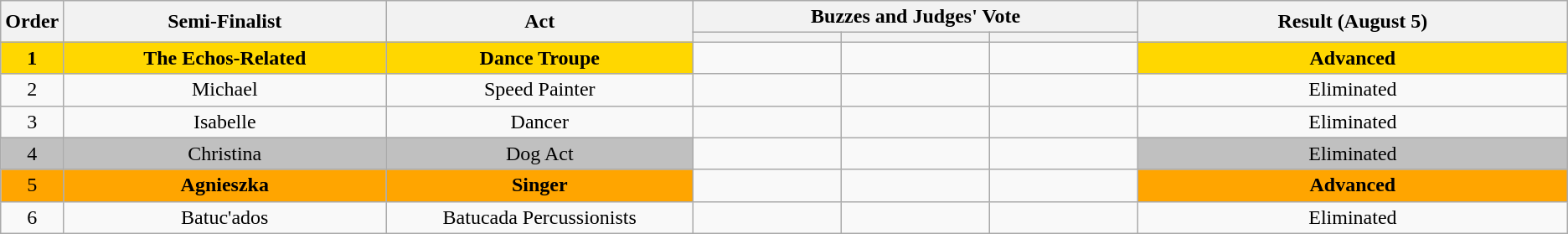<table class="wikitable plainrowheaders sortable" style="text-align:center">
<tr>
<th scope="col" rowspan="2" style="width:1em;">Order</th>
<th scope="col" rowspan="2" class="unsortable" style="width:17em;">Semi-Finalist</th>
<th scope="col" rowspan="2" class="unsortable" style="width:16em;">Act</th>
<th scope="col" colspan="3" class="unsortable" style="width:24em;">Buzzes and Judges' Vote</th>
<th scope="col" rowspan="2" style="width:23em;">Result (August 5)</th>
</tr>
<tr>
<th scope="col" class="unsortable" style="width:6em;"></th>
<th scope="col" class="unsortable" style="width:6em;"></th>
<th scope="col" class="unsortable" style="width:6em;"></th>
</tr>
<tr>
<td style="background:gold"><strong>1</strong></td>
<td style="background:gold"><strong>The Echos-Related</strong></td>
<td style="background:gold"><strong>Dance Troupe</strong></td>
<td></td>
<td></td>
<td></td>
<td style="background:gold"><strong>Advanced</strong></td>
</tr>
<tr>
<td>2</td>
<td>Michael</td>
<td>Speed Painter</td>
<td style="text-align:center;"></td>
<td></td>
<td></td>
<td>Eliminated</td>
</tr>
<tr>
<td>3</td>
<td>Isabelle</td>
<td>Dancer</td>
<td style="text-align:center;"></td>
<td style="text-align:center;"></td>
<td style="text-align:center;"></td>
<td>Eliminated</td>
</tr>
<tr>
<td style="background:silver;">4</td>
<td style="background:silver;">Christina</td>
<td style="background:silver;">Dog Act</td>
<td style="text-align: center;"></td>
<td></td>
<td></td>
<td style="background:silver;">Eliminated</td>
</tr>
<tr>
<td style="background:orange">5</td>
<td style="background:orange"><strong>Agnieszka</strong></td>
<td style="background:orange"><strong>Singer</strong></td>
<td></td>
<td style="text-align: center;"></td>
<td style="text-align: center;"></td>
<td style="background:orange"><strong>Advanced</strong></td>
</tr>
<tr>
<td>6</td>
<td>Batuc'ados</td>
<td>Batucada Percussionists</td>
<td></td>
<td></td>
<td></td>
<td>Eliminated</td>
</tr>
</table>
